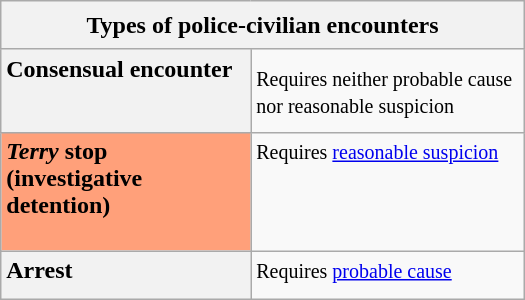<table class="wikitable" style="float:left; vertical-align: top; text-align: left; width: 350px; height: 200px; margin:1em 1em 1em 0em;">
<tr>
<th colspan="2">Types of police-civilian encounters</th>
</tr>
<tr>
<th style="vertical-align: top; text-align: left;">Consensual encounter</th>
<td><small>Requires neither probable cause nor reasonable suspicion</small></td>
</tr>
<tr>
<th style="background: LightSalmon; vertical-align: top; text-align: left;"><em>Terry</em> stop (investigative detention)</th>
<td style="vertical-align: top;"><small>Requires <a href='#'>reasonable suspicion</a></small></td>
</tr>
<tr>
<th style="vertical-align: top; text-align: left;">Arrest</th>
<td style="vertical-align: top;"><small>Requires <a href='#'>probable cause</a></small></td>
</tr>
</table>
